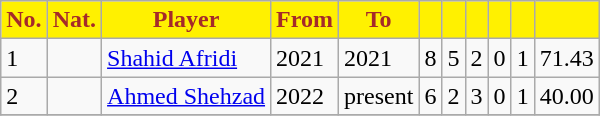<table class="wikitable sortable" style="font-size:100%">
<tr>
<th style="background:#FFF100; color:brown;">No.</th>
<th style="background:#FFF100; color:brown;">Nat.</th>
<th style="background:#FFF100; color:brown;">Player</th>
<th style="background:#FFF100; color:brown;">From</th>
<th style="background:#FFF100; color:brown;">To</th>
<th style="background:#FFF100; color:brown;"></th>
<th style="background:#FFF100; color:brown;"></th>
<th style="background:#FFF100; color:brown;"></th>
<th style="background:#FFF100; color:brown;"></th>
<th style="background:#FFF100; color:brown;"></th>
<th style="background:#FFF100; color:brown;"></th>
</tr>
<tr>
<td>1</td>
<td></td>
<td><a href='#'>Shahid Afridi</a></td>
<td>2021</td>
<td>2021</td>
<td>8</td>
<td>5</td>
<td>2</td>
<td>0</td>
<td>1</td>
<td>71.43</td>
</tr>
<tr>
<td>2</td>
<td></td>
<td><a href='#'>Ahmed Shehzad</a></td>
<td>2022</td>
<td>present</td>
<td>6</td>
<td>2</td>
<td>3</td>
<td>0</td>
<td>1</td>
<td>40.00</td>
</tr>
<tr>
</tr>
</table>
